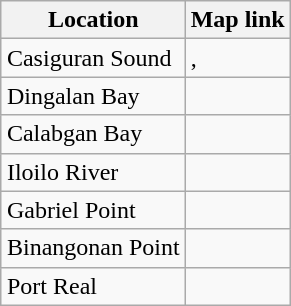<table class="wikitable" style="float: right;" border="1">
<tr>
<th>Location</th>
<th>Map link</th>
</tr>
<tr>
<td>Casiguran Sound</td>
<td>,</td>
</tr>
<tr>
<td>Dingalan Bay</td>
<td></td>
</tr>
<tr>
<td>Calabgan Bay</td>
<td></td>
</tr>
<tr>
<td>Iloilo River</td>
<td></td>
</tr>
<tr>
<td>Gabriel Point</td>
<td></td>
</tr>
<tr>
<td>Binangonan Point</td>
<td></td>
</tr>
<tr>
<td>Port Real</td>
<td></td>
</tr>
</table>
